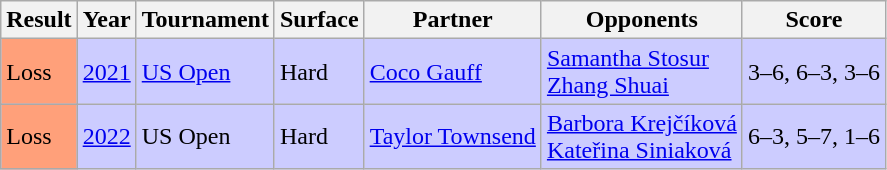<table class="sortable wikitable">
<tr>
<th>Result</th>
<th>Year</th>
<th>Tournament</th>
<th>Surface</th>
<th>Partner</th>
<th>Opponents</th>
<th class="unsortable">Score</th>
</tr>
<tr style="background:#ccf;">
<td style="background:#ffa07a;">Loss</td>
<td><a href='#'>2021</a></td>
<td><a href='#'>US Open</a></td>
<td>Hard</td>
<td> <a href='#'>Coco Gauff</a></td>
<td> <a href='#'>Samantha Stosur</a> <br>  <a href='#'>Zhang Shuai</a></td>
<td>3–6, 6–3, 3–6</td>
</tr>
<tr style="background:#ccf;">
<td style="background:#ffa07a;">Loss</td>
<td><a href='#'>2022</a></td>
<td>US Open</td>
<td>Hard</td>
<td> <a href='#'>Taylor Townsend</a></td>
<td> <a href='#'>Barbora Krejčíková</a> <br>  <a href='#'>Kateřina Siniaková</a></td>
<td>6–3, 5–7, 1–6</td>
</tr>
</table>
